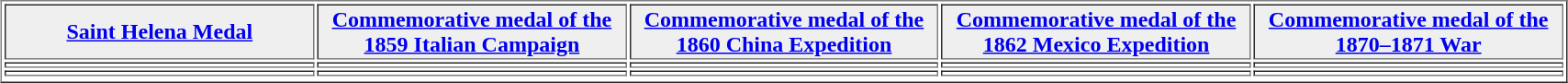<table align="center" border="1"  cellpadding="1" width="90%">
<tr>
<th width="20%" style="background:#efefef;"><a href='#'>Saint Helena Medal</a></th>
<th width="20%" style="background:#efefef;"><a href='#'>Commemorative medal of the 1859 Italian Campaign</a></th>
<th width="20%" style="background:#efefef;"><a href='#'>Commemorative medal of the 1860 China Expedition</a></th>
<th width="20%" style="background:#efefef;"><a href='#'>Commemorative medal of the 1862 Mexico Expedition</a></th>
<th width="20%" style="background:#efefef;"><a href='#'>Commemorative medal of the 1870–1871 War</a></th>
</tr>
<tr>
<td></td>
<td></td>
<td></td>
<td></td>
<td></td>
</tr>
<tr>
<td></td>
<td></td>
<td></td>
<td></td>
<td></td>
</tr>
<tr>
</tr>
</table>
